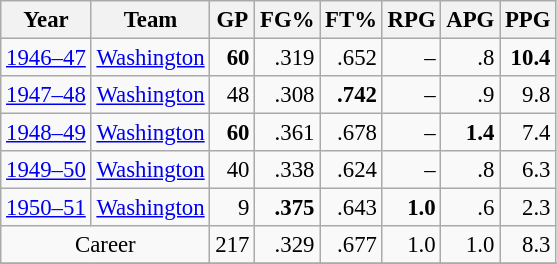<table class="wikitable sortable" style="font-size:95%; text-align:right;">
<tr>
<th>Year</th>
<th>Team</th>
<th>GP</th>
<th>FG%</th>
<th>FT%</th>
<th>RPG</th>
<th>APG</th>
<th>PPG</th>
</tr>
<tr>
<td style="text-align:left;"><a href='#'>1946–47</a></td>
<td style="text-align:left;"><a href='#'>Washington</a></td>
<td><strong>60</strong></td>
<td>.319</td>
<td>.652</td>
<td>–</td>
<td>.8</td>
<td><strong>10.4</strong></td>
</tr>
<tr>
<td style="text-align:left;"><a href='#'>1947–48</a></td>
<td style="text-align:left;"><a href='#'>Washington</a></td>
<td>48</td>
<td>.308</td>
<td><strong>.742</strong></td>
<td>–</td>
<td>.9</td>
<td>9.8</td>
</tr>
<tr>
<td style="text-align:left;"><a href='#'>1948–49</a></td>
<td style="text-align:left;"><a href='#'>Washington</a></td>
<td><strong>60</strong></td>
<td>.361</td>
<td>.678</td>
<td>–</td>
<td><strong>1.4</strong></td>
<td>7.4</td>
</tr>
<tr>
<td style="text-align:left;"><a href='#'>1949–50</a></td>
<td style="text-align:left;"><a href='#'>Washington</a></td>
<td>40</td>
<td>.338</td>
<td>.624</td>
<td>–</td>
<td>.8</td>
<td>6.3</td>
</tr>
<tr>
<td style="text-align:left;"><a href='#'>1950–51</a></td>
<td style="text-align:left;"><a href='#'>Washington</a></td>
<td>9</td>
<td><strong>.375</strong></td>
<td>.643</td>
<td><strong>1.0</strong></td>
<td>.6</td>
<td>2.3</td>
</tr>
<tr>
<td style="text-align:center;" colspan="2">Career</td>
<td>217</td>
<td>.329</td>
<td>.677</td>
<td>1.0</td>
<td>1.0</td>
<td>8.3</td>
</tr>
<tr>
</tr>
</table>
